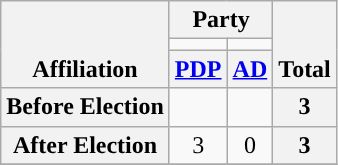<table class=wikitable style="text-align:center">
<tr style="vertical-align:bottom;">
<th rowspan=3>Affiliation</th>
<th colspan=2>Party</th>
<th rowspan=3>Total</th>
</tr>
<tr>
<td style="background-color:"></td>
<td style="background-color:"></td>
</tr>
<tr>
<th><a href='#'>PDP</a></th>
<th><a href='#'>AD</a></th>
</tr>
<tr>
<th>Before Election</th>
<td></td>
<td></td>
<th>3</th>
</tr>
<tr>
<th>After Election</th>
<td>3</td>
<td>0</td>
<th>3</th>
</tr>
<tr>
</tr>
</table>
